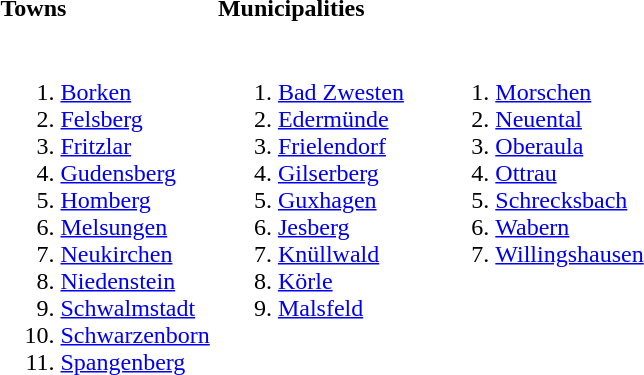<table>
<tr>
<th align=left width=33%>Towns</th>
<th align=left width=33%>Municipalities</th>
<th align=left width=33%></th>
</tr>
<tr valign=top>
<td><br><ol><li><a href='#'>Borken</a></li><li><a href='#'>Felsberg</a></li><li><a href='#'>Fritzlar</a></li><li><a href='#'>Gudensberg</a></li><li><a href='#'>Homberg</a></li><li><a href='#'>Melsungen</a></li><li><a href='#'>Neukirchen</a></li><li><a href='#'>Niedenstein</a></li><li><a href='#'>Schwalmstadt</a></li><li><a href='#'>Schwarzenborn</a></li><li><a href='#'>Spangenberg</a></li></ol></td>
<td><br><ol><li><a href='#'>Bad Zwesten</a></li><li><a href='#'>Edermünde</a></li><li><a href='#'>Frielendorf</a></li><li><a href='#'>Gilserberg</a></li><li><a href='#'>Guxhagen</a></li><li><a href='#'>Jesberg</a></li><li><a href='#'>Knüllwald</a></li><li><a href='#'>Körle</a></li><li><a href='#'>Malsfeld</a></li></ol></td>
<td><br><ol>
<li><a href='#'>Morschen</a>
<li><a href='#'>Neuental</a>
<li><a href='#'>Oberaula</a>
<li><a href='#'>Ottrau</a>
<li><a href='#'>Schrecksbach</a>
<li><a href='#'>Wabern</a>
<li><a href='#'>Willingshausen</a>
</ol></td>
</tr>
</table>
